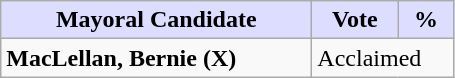<table class="wikitable">
<tr>
<th style="background:#ddf; width:200px;">Mayoral Candidate </th>
<th style="background:#ddf; width:50px;">Vote</th>
<th style="background:#ddf; width:30px;">%</th>
</tr>
<tr>
<td><strong>MacLellan, Bernie (X)</strong></td>
<td colspan="2">Acclaimed</td>
</tr>
</table>
